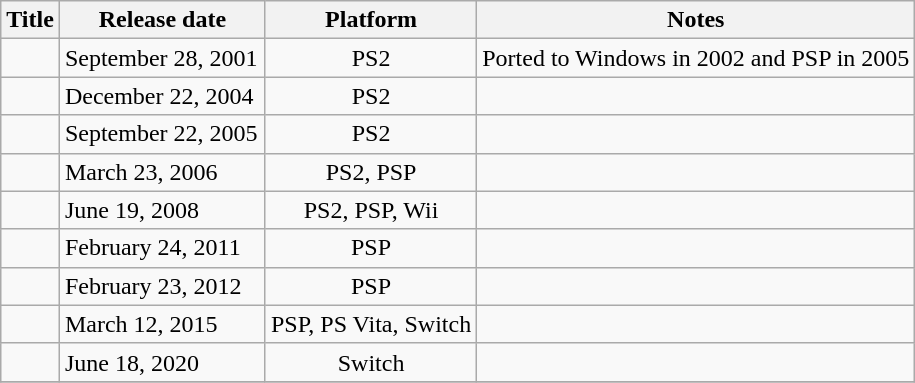<table class=wikitable border="4">
<tr>
<th>Title</th>
<th style="width:130px;">Release date</th>
<th>Platform</th>
<th>Notes</th>
</tr>
<tr>
<td></td>
<td>September 28, 2001</td>
<td align=center>PS2</td>
<td>Ported to Windows in 2002 and PSP in 2005</td>
</tr>
<tr>
<td></td>
<td>December 22, 2004</td>
<td align=center>PS2</td>
<td></td>
</tr>
<tr>
<td></td>
<td>September 22, 2005</td>
<td align=center>PS2</td>
<td></td>
</tr>
<tr>
<td></td>
<td>March 23, 2006</td>
<td align=center>PS2, PSP</td>
<td></td>
</tr>
<tr>
<td></td>
<td>June 19, 2008</td>
<td align=center>PS2, PSP, Wii</td>
<td></td>
</tr>
<tr>
<td></td>
<td>February 24, 2011</td>
<td align=center>PSP</td>
<td></td>
</tr>
<tr>
<td></td>
<td>February 23, 2012</td>
<td align=center>PSP</td>
<td></td>
</tr>
<tr>
<td></td>
<td>March 12, 2015</td>
<td align=center>PSP, PS Vita, Switch</td>
<td></td>
</tr>
<tr>
<td></td>
<td>June 18, 2020</td>
<td align=center>Switch</td>
<td></td>
</tr>
<tr>
</tr>
</table>
